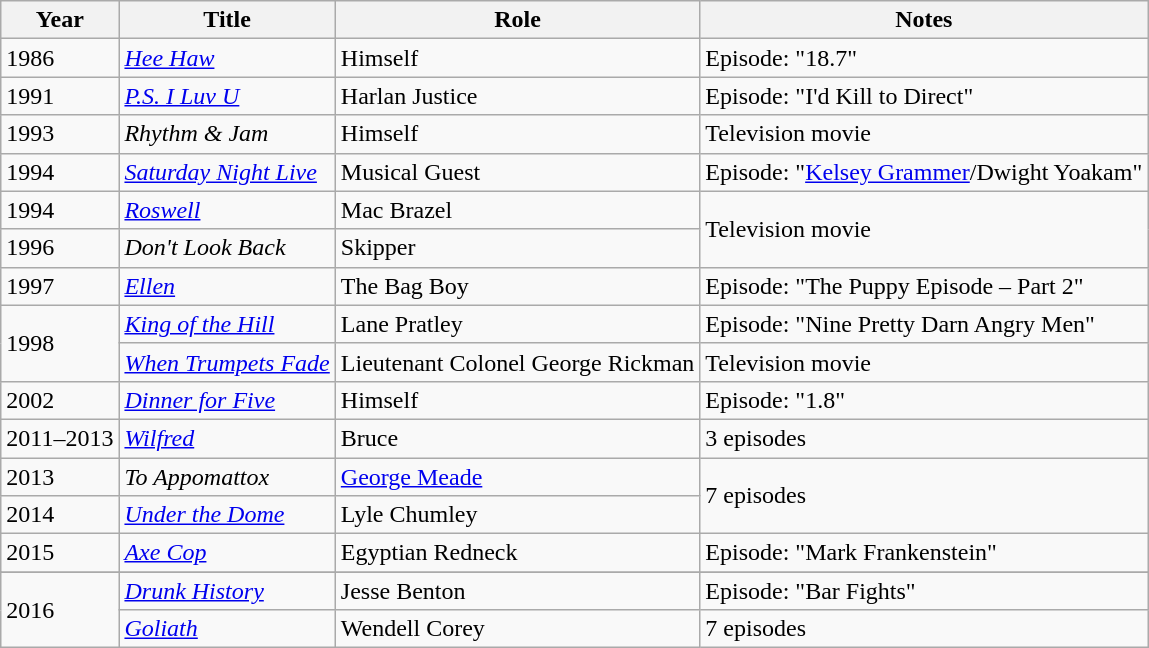<table class="wikitable sortable">
<tr>
<th>Year</th>
<th>Title</th>
<th>Role</th>
<th class="unsortable">Notes</th>
</tr>
<tr>
<td>1986</td>
<td><em><a href='#'>Hee Haw</a></em></td>
<td>Himself</td>
<td>Episode: "18.7"</td>
</tr>
<tr>
<td>1991</td>
<td><em><a href='#'>P.S. I Luv U</a></em></td>
<td>Harlan Justice</td>
<td>Episode: "I'd Kill to Direct"</td>
</tr>
<tr>
<td>1993</td>
<td><em>Rhythm & Jam</em></td>
<td>Himself</td>
<td>Television movie</td>
</tr>
<tr>
<td>1994</td>
<td><em><a href='#'>Saturday Night Live</a></em></td>
<td>Musical Guest</td>
<td>Episode: "<a href='#'>Kelsey Grammer</a>/Dwight Yoakam"</td>
</tr>
<tr>
<td>1994</td>
<td><em><a href='#'>Roswell</a></em></td>
<td>Mac Brazel</td>
<td rowspan="2">Television movie</td>
</tr>
<tr>
<td>1996</td>
<td><em>Don't Look Back</em></td>
<td>Skipper</td>
</tr>
<tr>
<td>1997</td>
<td><em><a href='#'>Ellen</a></em></td>
<td>The Bag Boy</td>
<td>Episode: "The Puppy Episode – Part 2"</td>
</tr>
<tr>
<td rowspan="2">1998</td>
<td><em><a href='#'>King of the Hill</a></em></td>
<td>Lane Pratley</td>
<td>Episode: "Nine Pretty Darn Angry Men"</td>
</tr>
<tr>
<td><em><a href='#'>When Trumpets Fade</a></em></td>
<td>Lieutenant Colonel George Rickman</td>
<td>Television movie</td>
</tr>
<tr>
<td>2002</td>
<td><em><a href='#'>Dinner for Five</a></em></td>
<td>Himself</td>
<td>Episode: "1.8"</td>
</tr>
<tr>
<td>2011–2013</td>
<td><em><a href='#'>Wilfred</a></em></td>
<td>Bruce</td>
<td>3 episodes</td>
</tr>
<tr>
<td>2013</td>
<td><em>To Appomattox</em></td>
<td><a href='#'>George Meade</a></td>
<td rowspan="2">7 episodes</td>
</tr>
<tr>
<td>2014</td>
<td><em><a href='#'>Under the Dome</a></em></td>
<td>Lyle Chumley</td>
</tr>
<tr>
<td>2015</td>
<td><em><a href='#'>Axe Cop</a></em></td>
<td>Egyptian Redneck</td>
<td>Episode: "Mark Frankenstein"</td>
</tr>
<tr>
</tr>
<tr>
<td rowspan="2">2016</td>
<td><em><a href='#'>Drunk History</a></em></td>
<td>Jesse Benton</td>
<td>Episode: "Bar Fights"</td>
</tr>
<tr>
<td><em><a href='#'>Goliath</a></em></td>
<td>Wendell Corey</td>
<td>7 episodes</td>
</tr>
</table>
